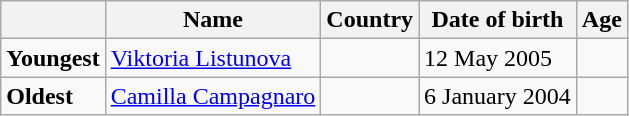<table class="wikitable">
<tr>
<th></th>
<th><strong>Name</strong></th>
<th><strong>Country</strong></th>
<th><strong>Date of birth</strong></th>
<th><strong>Age</strong></th>
</tr>
<tr>
<td><strong>Youngest</strong></td>
<td><a href='#'>Viktoria Listunova</a></td>
<td></td>
<td>12 May 2005</td>
<td></td>
</tr>
<tr>
<td><strong>Oldest</strong></td>
<td><a href='#'>Camilla Campagnaro</a></td>
<td></td>
<td>6 January 2004</td>
<td></td>
</tr>
</table>
